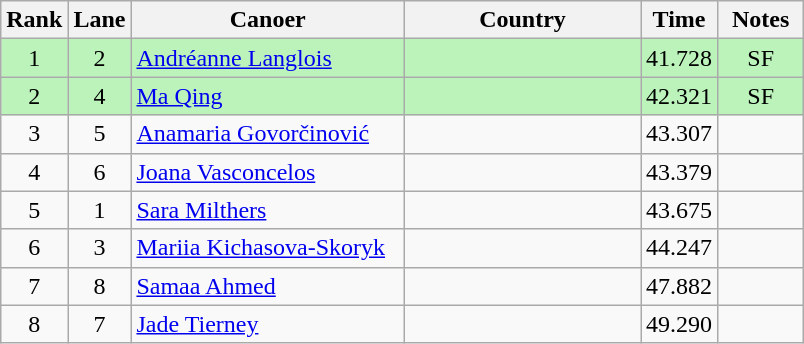<table class="wikitable" style="text-align:center;">
<tr>
<th width=30>Rank</th>
<th width=30>Lane</th>
<th width=175>Canoer</th>
<th width=150>Country</th>
<th width=30>Time</th>
<th width=50>Notes</th>
</tr>
<tr bgcolor=bbf3bb>
<td>1</td>
<td>2</td>
<td align="left"><a href='#'>Andréanne Langlois</a></td>
<td align="left"></td>
<td>41.728</td>
<td>SF</td>
</tr>
<tr bgcolor=bbf3bb>
<td>2</td>
<td>4</td>
<td align="left"><a href='#'>Ma Qing</a></td>
<td align="left"></td>
<td>42.321</td>
<td>SF</td>
</tr>
<tr>
<td>3</td>
<td>5</td>
<td align="left"><a href='#'>Anamaria Govorčinović</a></td>
<td align="left"></td>
<td>43.307</td>
<td></td>
</tr>
<tr>
<td>4</td>
<td>6</td>
<td align="left"><a href='#'>Joana Vasconcelos</a></td>
<td align="left"></td>
<td>43.379</td>
<td></td>
</tr>
<tr>
<td>5</td>
<td>1</td>
<td align="left"><a href='#'>Sara Milthers</a></td>
<td align="left"></td>
<td>43.675</td>
<td></td>
</tr>
<tr>
<td>6</td>
<td>3</td>
<td align="left"><a href='#'>Mariia Kichasova-Skoryk</a></td>
<td align="left"></td>
<td>44.247</td>
<td></td>
</tr>
<tr>
<td>7</td>
<td>8</td>
<td align="left"><a href='#'>Samaa Ahmed</a></td>
<td align="left"></td>
<td>47.882</td>
<td></td>
</tr>
<tr>
<td>8</td>
<td>7</td>
<td align="left"><a href='#'>Jade Tierney</a></td>
<td align="left"></td>
<td>49.290</td>
<td></td>
</tr>
</table>
